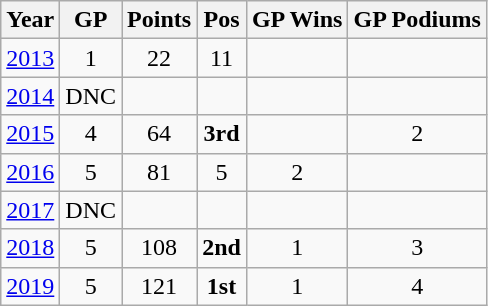<table class="wikitable" style="text-align:center;">
<tr>
<th>Year</th>
<th>GP</th>
<th>Points</th>
<th>Pos</th>
<th>GP Wins</th>
<th>GP Podiums</th>
</tr>
<tr>
<td><a href='#'>2013</a></td>
<td>1</td>
<td>22</td>
<td>11</td>
<td></td>
<td></td>
</tr>
<tr>
<td><a href='#'>2014</a></td>
<td>DNC</td>
<td></td>
<td></td>
<td></td>
<td></td>
</tr>
<tr>
<td><a href='#'>2015</a></td>
<td>4</td>
<td>64</td>
<td><strong>3rd</strong></td>
<td></td>
<td>2</td>
</tr>
<tr>
<td><a href='#'>2016</a></td>
<td>5</td>
<td>81</td>
<td>5</td>
<td>2</td>
<td></td>
</tr>
<tr>
<td><a href='#'>2017</a></td>
<td>DNC</td>
<td></td>
<td></td>
<td></td>
<td></td>
</tr>
<tr>
<td><a href='#'>2018</a></td>
<td>5</td>
<td>108</td>
<td><strong>2nd</strong></td>
<td>1</td>
<td>3</td>
</tr>
<tr>
<td><a href='#'>2019</a></td>
<td>5</td>
<td>121</td>
<td><strong>1st</strong></td>
<td>1</td>
<td>4</td>
</tr>
</table>
